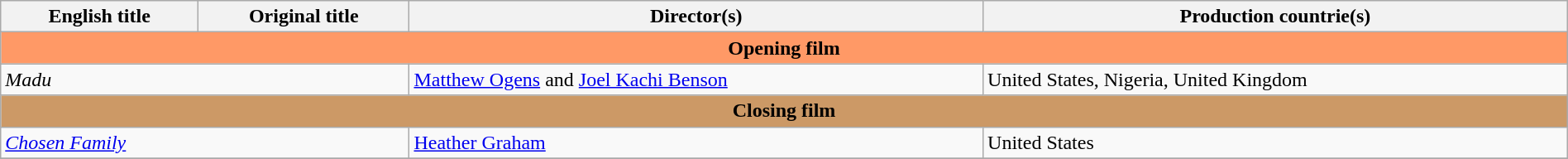<table class="sortable wikitable" style="width:100%; margin-bottom:4px" cellpadding="5">
<tr>
<th scope="col">English title</th>
<th scope="col">Original title</th>
<th scope="col">Director(s)</th>
<th scope="col">Production countrie(s)</th>
</tr>
<tr>
<th colspan="5" style="background:#FF9966">Opening film</th>
</tr>
<tr>
<td colspan=2><em>Madu</em></td>
<td><a href='#'>Matthew Ogens</a> and <a href='#'>Joel Kachi Benson</a></td>
<td>United States, Nigeria, United Kingdom</td>
</tr>
<tr>
<th colspan="5" style="background:#CC9966">Closing film</th>
</tr>
<tr>
<td colspan=2><em><a href='#'>Chosen Family</a></em></td>
<td><a href='#'>Heather Graham</a></td>
<td>United States</td>
</tr>
<tr>
</tr>
</table>
